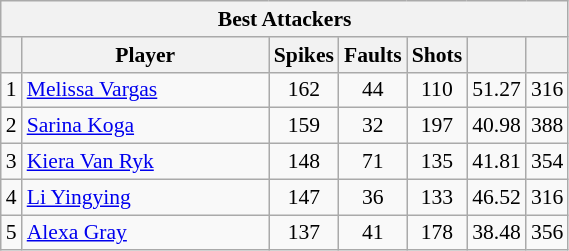<table class="wikitable sortable" style=font-size:90%>
<tr>
<th colspan=7>Best Attackers</th>
</tr>
<tr>
<th></th>
<th width=158>Player</th>
<th width=20>Spikes</th>
<th width=20>Faults</th>
<th width=20>Shots</th>
<th width=20></th>
<th width=20></th>
</tr>
<tr>
<td>1</td>
<td> <a href='#'>Melissa Vargas</a></td>
<td align=center>162</td>
<td align=center>44</td>
<td align=center>110</td>
<td align=center>51.27</td>
<td align=center>316</td>
</tr>
<tr>
<td>2</td>
<td> <a href='#'>Sarina Koga</a></td>
<td align=center>159</td>
<td align=center>32</td>
<td align=center>197</td>
<td align=center>40.98</td>
<td align=center>388</td>
</tr>
<tr>
<td>3</td>
<td> <a href='#'>Kiera Van Ryk</a></td>
<td align=center>148</td>
<td align=center>71</td>
<td align=center>135</td>
<td align=center>41.81</td>
<td align=center>354</td>
</tr>
<tr>
<td>4</td>
<td> <a href='#'>Li Yingying</a></td>
<td align=center>147</td>
<td align=center>36</td>
<td align=center>133</td>
<td align=center>46.52</td>
<td align=center>316</td>
</tr>
<tr>
<td>5</td>
<td> <a href='#'>Alexa Gray</a></td>
<td align=center>137</td>
<td align=center>41</td>
<td align=center>178</td>
<td align=center>38.48</td>
<td align=center>356</td>
</tr>
</table>
